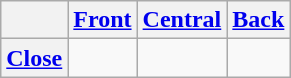<table class="wikitable" style=text-align:center>
<tr>
<th></th>
<th><a href='#'>Front</a></th>
<th><a href='#'>Central</a></th>
<th><a href='#'>Back</a></th>
</tr>
<tr>
<th><a href='#'>Close</a></th>
<td></td>
<td></td>
<td></td>
</tr>
</table>
